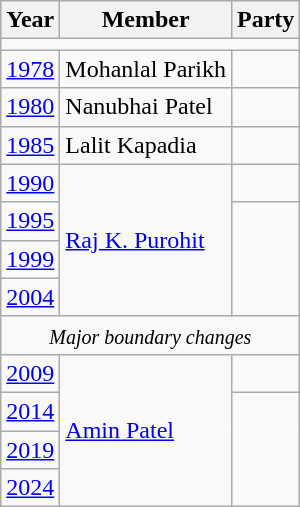<table class="wikitable">
<tr>
<th>Year</th>
<th>Member</th>
<th colspan="2">Party</th>
</tr>
<tr>
<td colspan="4"></td>
</tr>
<tr>
<td><a href='#'>1978</a></td>
<td>Mohanlal Parikh</td>
<td></td>
</tr>
<tr>
<td><a href='#'>1980</a></td>
<td>Nanubhai Patel</td>
<td></td>
</tr>
<tr>
<td><a href='#'>1985</a></td>
<td>Lalit Kapadia</td>
<td></td>
</tr>
<tr>
<td><a href='#'>1990</a></td>
<td rowspan="4"><a href='#'>Raj K. Purohit</a></td>
<td></td>
</tr>
<tr>
<td><a href='#'>1995</a></td>
</tr>
<tr>
<td><a href='#'>1999</a></td>
</tr>
<tr>
<td><a href='#'>2004</a></td>
</tr>
<tr>
<td colspan=4 align=center><small><em>Major boundary changes</em></small></td>
</tr>
<tr>
<td><a href='#'>2009</a></td>
<td rowspan="4"><a href='#'>Amin Patel</a></td>
<td></td>
</tr>
<tr>
<td><a href='#'>2014</a></td>
</tr>
<tr>
<td><a href='#'>2019</a></td>
</tr>
<tr>
<td><a href='#'>2024</a></td>
</tr>
</table>
